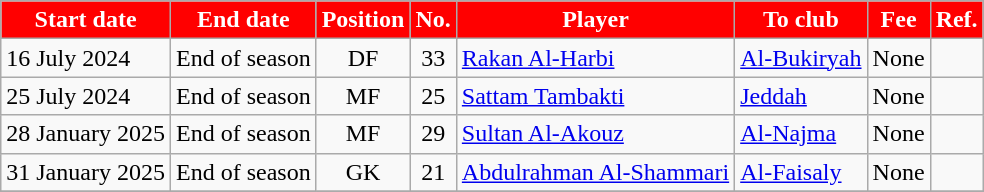<table class="wikitable sortable">
<tr>
<th style="background:red; color:white;">Start date</th>
<th style="background:red; color:white;">End date</th>
<th style="background:red; color:white;">Position</th>
<th style="background:red; color:white;">No.</th>
<th style="background:red; color:white;">Player</th>
<th style="background:red; color:white;">To club</th>
<th style="background:red; color:white;">Fee</th>
<th style="background:red; color:white;">Ref.</th>
</tr>
<tr>
<td>16 July 2024</td>
<td>End of season</td>
<td style="text-align:center;">DF</td>
<td style="text-align:center;">33</td>
<td style="text-align:left;"> <a href='#'>Rakan Al-Harbi</a></td>
<td style="text-align:left;"> <a href='#'>Al-Bukiryah</a></td>
<td>None</td>
<td></td>
</tr>
<tr>
<td>25 July 2024</td>
<td>End of season</td>
<td style="text-align:center;">MF</td>
<td style="text-align:center;">25</td>
<td style="text-align:left;"> <a href='#'>Sattam Tambakti</a></td>
<td style="text-align:left;"> <a href='#'>Jeddah</a></td>
<td>None</td>
<td></td>
</tr>
<tr>
<td>28 January 2025</td>
<td>End of season</td>
<td style="text-align:center;">MF</td>
<td style="text-align:center;">29</td>
<td style="text-align:left;"> <a href='#'>Sultan Al-Akouz</a></td>
<td style="text-align:left;"> <a href='#'>Al-Najma</a></td>
<td>None</td>
<td></td>
</tr>
<tr>
<td>31 January 2025</td>
<td>End of season</td>
<td style="text-align:center;">GK</td>
<td style="text-align:center;">21</td>
<td style="text-align:left;"> <a href='#'>Abdulrahman Al-Shammari</a></td>
<td style="text-align:left;"> <a href='#'>Al-Faisaly</a></td>
<td>None</td>
<td></td>
</tr>
<tr>
</tr>
</table>
